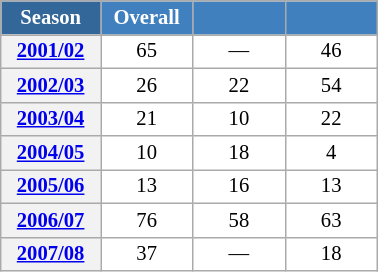<table class="wikitable" style="font-size:86%; text-align:center; border:grey solid 1px; border-collapse:collapse; background:#ffffff;">
<tr>
<th style="background-color:#369; color:white; width:60px;"> Season </th>
<th style="background-color:#4180be; color:white; width:55px;">Overall</th>
<th style="background-color:#4180be; color:white; width:55px;"></th>
<th style="background-color:#4180be; color:white; width:55px;"></th>
</tr>
<tr>
<th scope=row align=center><a href='#'>2001/02</a></th>
<td align=center>65</td>
<td align=center>—</td>
<td align=center>46</td>
</tr>
<tr>
<th scope=row align=center><a href='#'>2002/03</a></th>
<td align=center>26</td>
<td align=center>22</td>
<td align=center>54</td>
</tr>
<tr>
<th scope=row align=center><a href='#'>2003/04</a></th>
<td align=center>21</td>
<td align=center>10</td>
<td align=center>22</td>
</tr>
<tr>
<th scope=row align=center><a href='#'>2004/05</a></th>
<td align=center>10</td>
<td align=center>18</td>
<td align=center>4</td>
</tr>
<tr>
<th scope=row align=center><a href='#'>2005/06</a></th>
<td align=center>13</td>
<td align=center>16</td>
<td align=center>13</td>
</tr>
<tr>
<th scope=row align=center><a href='#'>2006/07</a></th>
<td align=center>76</td>
<td align=center>58</td>
<td align=center>63</td>
</tr>
<tr>
<th scope=row align=center><a href='#'>2007/08</a></th>
<td align=center>37</td>
<td align=center>—</td>
<td align=center>18</td>
</tr>
</table>
